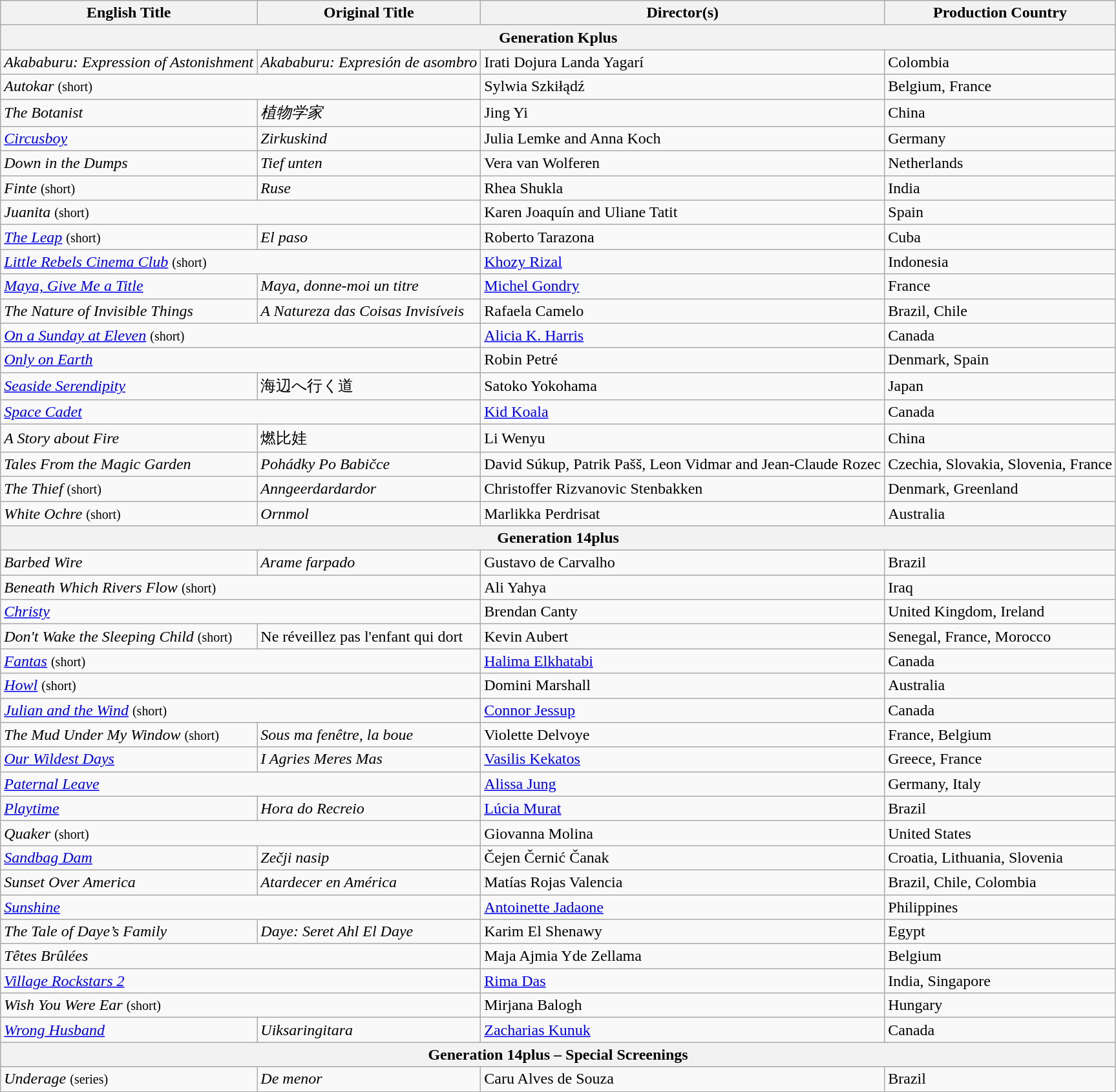<table class="wikitable">
<tr>
<th>English Title</th>
<th>Original Title</th>
<th>Director(s)</th>
<th>Production Country</th>
</tr>
<tr>
<th colspan="4">Generation Kplus</th>
</tr>
<tr>
<td><em>Akababuru: Expression of Astonishment</em></td>
<td><em>Akababuru: Expresión de asombro</em></td>
<td>Irati Dojura Landa Yagarí</td>
<td>Colombia</td>
</tr>
<tr>
<td colspan="2"><em>Autokar</em> <small>(short)</small></td>
<td>Sylwia Szkiłądź</td>
<td>Belgium, France</td>
</tr>
<tr>
<td><em>The Botanist</em></td>
<td><em>植物学家</em></td>
<td>Jing Yi</td>
<td>China</td>
</tr>
<tr>
<td><em><a href='#'>Circusboy</a></em></td>
<td><em>Zirkuskind</em></td>
<td>Julia Lemke and Anna Koch</td>
<td>Germany</td>
</tr>
<tr>
<td><em>Down in the Dumps</em></td>
<td><em>Tief unten</em></td>
<td>Vera van Wolferen</td>
<td>Netherlands</td>
</tr>
<tr>
<td><em>Finte</em> <small>(short)</small></td>
<td><em>Ruse</em></td>
<td>Rhea Shukla</td>
<td>India</td>
</tr>
<tr>
<td colspan="2"><em>Juanita</em> <small>(short)</small></td>
<td>Karen Joaquín and Uliane Tatit</td>
<td>Spain</td>
</tr>
<tr>
<td><em><a href='#'>The Leap</a></em> <small>(short)</small></td>
<td><em>El paso</em></td>
<td>Roberto Tarazona</td>
<td>Cuba</td>
</tr>
<tr>
<td colspan="2"><em><a href='#'>Little Rebels Cinema Club</a></em> <small>(short)</small></td>
<td><a href='#'>Khozy Rizal</a></td>
<td>Indonesia</td>
</tr>
<tr>
<td><em><a href='#'>Maya, Give Me a Title</a></em></td>
<td><em>Maya, donne-moi un titre</em></td>
<td><a href='#'>Michel Gondry</a></td>
<td>France</td>
</tr>
<tr>
<td><em>The Nature of Invisible Things</em></td>
<td><em>A Natureza das Coisas Invisíveis</em></td>
<td>Rafaela Camelo</td>
<td>Brazil, Chile</td>
</tr>
<tr>
<td colspan="2"><em><a href='#'>On a Sunday at Eleven</a></em> <small>(short)</small></td>
<td><a href='#'>Alicia K. Harris</a></td>
<td>Canada</td>
</tr>
<tr>
<td colspan="2"><em><a href='#'>Only on Earth</a></em></td>
<td>Robin Petré</td>
<td>Denmark, Spain</td>
</tr>
<tr>
<td><em><a href='#'>Seaside Serendipity</a></em></td>
<td>海辺へ行く道</td>
<td>Satoko Yokohama</td>
<td>Japan</td>
</tr>
<tr>
<td colspan="2"><em><a href='#'>Space Cadet</a></em></td>
<td><a href='#'>Kid Koala</a></td>
<td>Canada</td>
</tr>
<tr>
<td><em>A Story about Fire</em></td>
<td>燃比娃</td>
<td>Li Wenyu</td>
<td>China</td>
</tr>
<tr>
<td><em>Tales From the Magic Garden</em></td>
<td><em>Pohádky Po Babičce</em></td>
<td>David Súkup, Patrik Pašš, Leon Vidmar and Jean-Claude Rozec</td>
<td>Czechia, Slovakia, Slovenia, France</td>
</tr>
<tr>
<td><em>The Thief</em> <small>(short)</small></td>
<td><em>Anngeerdardardor</em></td>
<td>Christoffer Rizvanovic Stenbakken</td>
<td>Denmark, Greenland</td>
</tr>
<tr>
<td><em>White Ochre</em> <small>(short)</small></td>
<td><em>Ornmol</em></td>
<td>Marlikka Perdrisat</td>
<td>Australia</td>
</tr>
<tr>
<th colspan="4">Generation 14plus</th>
</tr>
<tr>
<td><em>Barbed Wire</em></td>
<td><em>Arame farpado</em></td>
<td>Gustavo de Carvalho</td>
<td>Brazil</td>
</tr>
<tr>
<td colspan="2"><em>Beneath Which Rivers Flow</em> <small>(short)</small></td>
<td>Ali Yahya</td>
<td>Iraq</td>
</tr>
<tr>
<td colspan="2"><em><a href='#'>Christy</a></em></td>
<td>Brendan Canty</td>
<td>United Kingdom, Ireland</td>
</tr>
<tr>
<td><em>Don't Wake the Sleeping Child</em> <small>(short)</small></td>
<td>Ne réveillez pas l'enfant qui dort</td>
<td>Kevin Aubert</td>
<td>Senegal, France, Morocco</td>
</tr>
<tr>
<td colspan="2"><em><a href='#'>Fantas</a></em> <small>(short)</small></td>
<td><a href='#'>Halima Elkhatabi</a></td>
<td>Canada</td>
</tr>
<tr>
<td colspan="2"><em><a href='#'>Howl</a></em> <small>(short)</small></td>
<td>Domini Marshall</td>
<td>Australia</td>
</tr>
<tr>
<td colspan="2"><em><a href='#'>Julian and the Wind</a></em> <small>(short)</small></td>
<td><a href='#'>Connor Jessup</a></td>
<td>Canada</td>
</tr>
<tr>
<td><em>The Mud Under My Window</em> <small>(short)</small></td>
<td><em>Sous ma fenêtre, la boue</em></td>
<td>Violette Delvoye</td>
<td>France, Belgium</td>
</tr>
<tr>
<td><em><a href='#'>Our Wildest Days</a></em></td>
<td><em>I Agries Meres Mas</em></td>
<td><a href='#'>Vasilis Kekatos</a></td>
<td>Greece, France</td>
</tr>
<tr>
<td colspan="2"><em><a href='#'>Paternal Leave</a></em></td>
<td><a href='#'>Alissa Jung</a></td>
<td>Germany, Italy</td>
</tr>
<tr>
<td><em><a href='#'>Playtime</a></em></td>
<td><em>Hora do Recreio</em></td>
<td><a href='#'>Lúcia Murat</a></td>
<td>Brazil</td>
</tr>
<tr>
<td colspan="2"><em>Quaker</em> <small>(short)</small></td>
<td>Giovanna Molina</td>
<td>United States</td>
</tr>
<tr>
<td><em><a href='#'>Sandbag Dam</a></em></td>
<td><em>Zečji nasip</em></td>
<td>Čejen Černić Čanak</td>
<td>Croatia, Lithuania, Slovenia</td>
</tr>
<tr>
<td><em>Sunset Over America</em></td>
<td><em>Atardecer en América</em></td>
<td>Matías Rojas Valencia</td>
<td>Brazil, Chile, Colombia</td>
</tr>
<tr>
<td colspan="2"><em><a href='#'>Sunshine</a></em></td>
<td><a href='#'>Antoinette Jadaone</a></td>
<td>Philippines</td>
</tr>
<tr>
<td><em>The Tale of Daye’s Family</em></td>
<td><em>Daye: Seret Ahl El Daye</em></td>
<td>Karim El Shenawy</td>
<td>Egypt</td>
</tr>
<tr>
<td colspan="2"><em>Têtes Brûlées</em></td>
<td>Maja Ajmia Yde Zellama</td>
<td>Belgium</td>
</tr>
<tr>
<td colspan="2"><em><a href='#'>Village Rockstars 2</a></em></td>
<td><a href='#'>Rima Das</a></td>
<td>India, Singapore</td>
</tr>
<tr>
<td colspan="2"><em>Wish You Were Ear</em> <small>(short)</small></td>
<td>Mirjana Balogh</td>
<td>Hungary</td>
</tr>
<tr>
<td><em><a href='#'>Wrong Husband</a></em></td>
<td><em>Uiksaringitara</em></td>
<td><a href='#'>Zacharias Kunuk</a></td>
<td>Canada</td>
</tr>
<tr>
<th colspan="4">Generation 14plus – Special Screenings</th>
</tr>
<tr>
<td><em>Underage</em> <small>(series)</small></td>
<td><em>De menor</em></td>
<td>Caru Alves de Souza</td>
<td>Brazil</td>
</tr>
</table>
